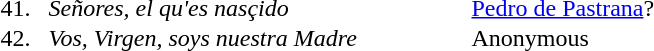<table cellpadding="1" cellspacing="0">
<tr>
<td width=30 align=left>41.</td>
<td width=280 align=left><em>Señores, el qu'es nasçido</em></td>
<td width=300 align=left><a href='#'>Pedro de Pastrana</a>?</td>
</tr>
<tr>
<td>42.</td>
<td><em>Vos, Virgen, soys nuestra Madre</em></td>
<td>Anonymous</td>
</tr>
<tr>
</tr>
</table>
